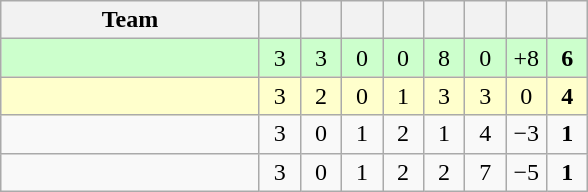<table class="wikitable" style="text-align:center;">
<tr>
<th width=165>Team</th>
<th width=20></th>
<th width=20></th>
<th width=20></th>
<th width=20></th>
<th width=20></th>
<th width=20></th>
<th width=20></th>
<th width=20></th>
</tr>
<tr bgcolor="#ccffcc">
<td align="left"></td>
<td>3</td>
<td>3</td>
<td>0</td>
<td>0</td>
<td>8</td>
<td>0</td>
<td>+8</td>
<td><strong>6</strong></td>
</tr>
<tr bgcolor="#ffffcc">
<td align="left"></td>
<td>3</td>
<td>2</td>
<td>0</td>
<td>1</td>
<td>3</td>
<td>3</td>
<td>0</td>
<td><strong>4</strong></td>
</tr>
<tr>
<td align="left"></td>
<td>3</td>
<td>0</td>
<td>1</td>
<td>2</td>
<td>1</td>
<td>4</td>
<td>−3</td>
<td><strong>1</strong></td>
</tr>
<tr>
<td align="left"></td>
<td>3</td>
<td>0</td>
<td>1</td>
<td>2</td>
<td>2</td>
<td>7</td>
<td>−5</td>
<td><strong>1</strong></td>
</tr>
</table>
